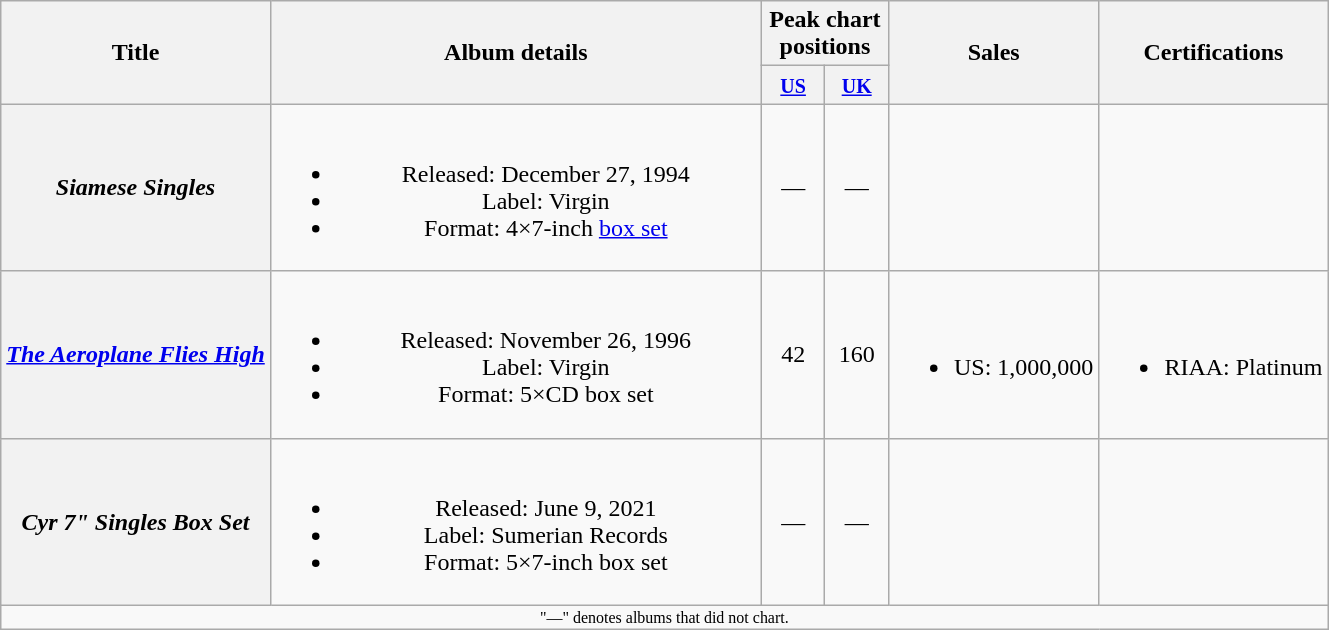<table class="wikitable plainrowheaders" style="text-align:center;">
<tr>
<th scope="col" rowspan="2">Title</th>
<th scope="col" rowspan="2" style="width:20em">Album details</th>
<th scope="col" colspan="2">Peak chart positions</th>
<th scope="col" rowspan="2">Sales</th>
<th scope="col" rowspan="2">Certifications</th>
</tr>
<tr>
<th width="35"><small><a href='#'>US</a><br></small></th>
<th width="35"><small><a href='#'>UK</a><br></small></th>
</tr>
<tr>
<th scope="row"><em>Siamese Singles</em></th>
<td><br><ul><li>Released: December 27, 1994</li><li>Label: Virgin</li><li>Format: 4×7-inch <a href='#'>box set</a></li></ul></td>
<td>—</td>
<td>—</td>
<td></td>
<td></td>
</tr>
<tr>
<th scope="row"><em><a href='#'>The Aeroplane Flies High</a></em></th>
<td><br><ul><li>Released: November 26, 1996</li><li>Label: Virgin</li><li>Format: 5×CD box set</li></ul></td>
<td>42</td>
<td>160</td>
<td><br><ul><li>US: 1,000,000</li></ul></td>
<td><br><ul><li>RIAA: Platinum</li></ul></td>
</tr>
<tr>
<th scope="row"><em>Cyr 7" Singles Box Set</em></th>
<td><br><ul><li>Released: June 9, 2021</li><li>Label: Sumerian Records</li><li>Format: 5×7-inch box set</li></ul></td>
<td>—</td>
<td>—</td>
<td></td>
<td></td>
</tr>
<tr>
<td colspan="6" style="font-size: 8pt">"—" denotes albums that did not chart.</td>
</tr>
</table>
